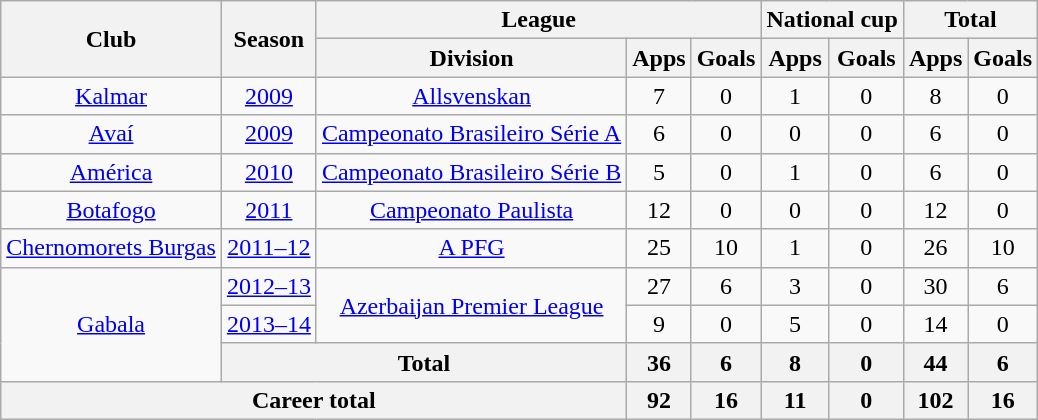<table class="wikitable" style="text-align:center">
<tr>
<th rowspan="2">Club</th>
<th rowspan="2">Season</th>
<th colspan="3">League</th>
<th colspan="2">National cup</th>
<th colspan="2">Total</th>
</tr>
<tr>
<th>Division</th>
<th>Apps</th>
<th>Goals</th>
<th>Apps</th>
<th>Goals</th>
<th>Apps</th>
<th>Goals</th>
</tr>
<tr>
<td><a href='#'>Kalmar</a></td>
<td><a href='#'>2009</a></td>
<td><a href='#'>Allsvenskan</a></td>
<td>7</td>
<td>0</td>
<td>1</td>
<td>0</td>
<td>8</td>
<td>0</td>
</tr>
<tr>
<td><a href='#'>Avaí</a></td>
<td><a href='#'>2009</a></td>
<td><a href='#'>Campeonato Brasileiro Série A</a></td>
<td>6</td>
<td>0</td>
<td>0</td>
<td>0</td>
<td>6</td>
<td>0</td>
</tr>
<tr>
<td><a href='#'>América</a></td>
<td><a href='#'>2010</a></td>
<td><a href='#'>Campeonato Brasileiro Série B</a></td>
<td>5</td>
<td>0</td>
<td>1</td>
<td>0</td>
<td>6</td>
<td>0</td>
</tr>
<tr>
<td><a href='#'>Botafogo</a></td>
<td><a href='#'>2011</a></td>
<td><a href='#'>Campeonato Paulista</a></td>
<td>12</td>
<td>0</td>
<td>0</td>
<td>0</td>
<td>12</td>
<td>0</td>
</tr>
<tr>
<td><a href='#'>Chernomorets Burgas</a></td>
<td><a href='#'>2011–12</a></td>
<td><a href='#'>A PFG</a></td>
<td>25</td>
<td>10</td>
<td>1</td>
<td>0</td>
<td>26</td>
<td>10</td>
</tr>
<tr>
<td rowspan="3"><a href='#'>Gabala</a></td>
<td><a href='#'>2012–13</a></td>
<td rowspan="2"><a href='#'>Azerbaijan Premier League</a></td>
<td>27</td>
<td>6</td>
<td>3</td>
<td>0</td>
<td>30</td>
<td>6</td>
</tr>
<tr>
<td><a href='#'>2013–14</a></td>
<td>9</td>
<td>0</td>
<td>5</td>
<td>0</td>
<td>14</td>
<td>0</td>
</tr>
<tr>
<th colspan="2">Total</th>
<th>36</th>
<th>6</th>
<th>8</th>
<th>0</th>
<th>44</th>
<th>6</th>
</tr>
<tr>
<th colspan="3">Career total</th>
<th>92</th>
<th>16</th>
<th>11</th>
<th>0</th>
<th>102</th>
<th>16</th>
</tr>
</table>
